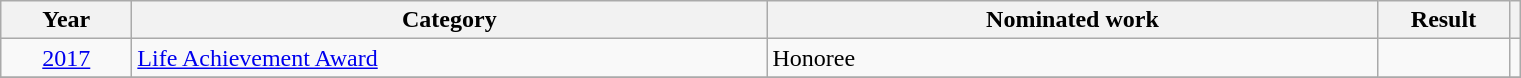<table class=wikitable>
<tr>
<th scope="col" style="width:5em;">Year</th>
<th scope="col" style="width:26em;">Category</th>
<th scope="col" style="width:25em;">Nominated work</th>
<th scope="col" style="width:5em;">Result</th>
<th></th>
</tr>
<tr>
<td style="text-align:center;"><a href='#'>2017</a></td>
<td><a href='#'>Life Achievement Award</a></td>
<td>Honoree</td>
<td></td>
<td style="text-align:center;"></td>
</tr>
<tr>
</tr>
</table>
